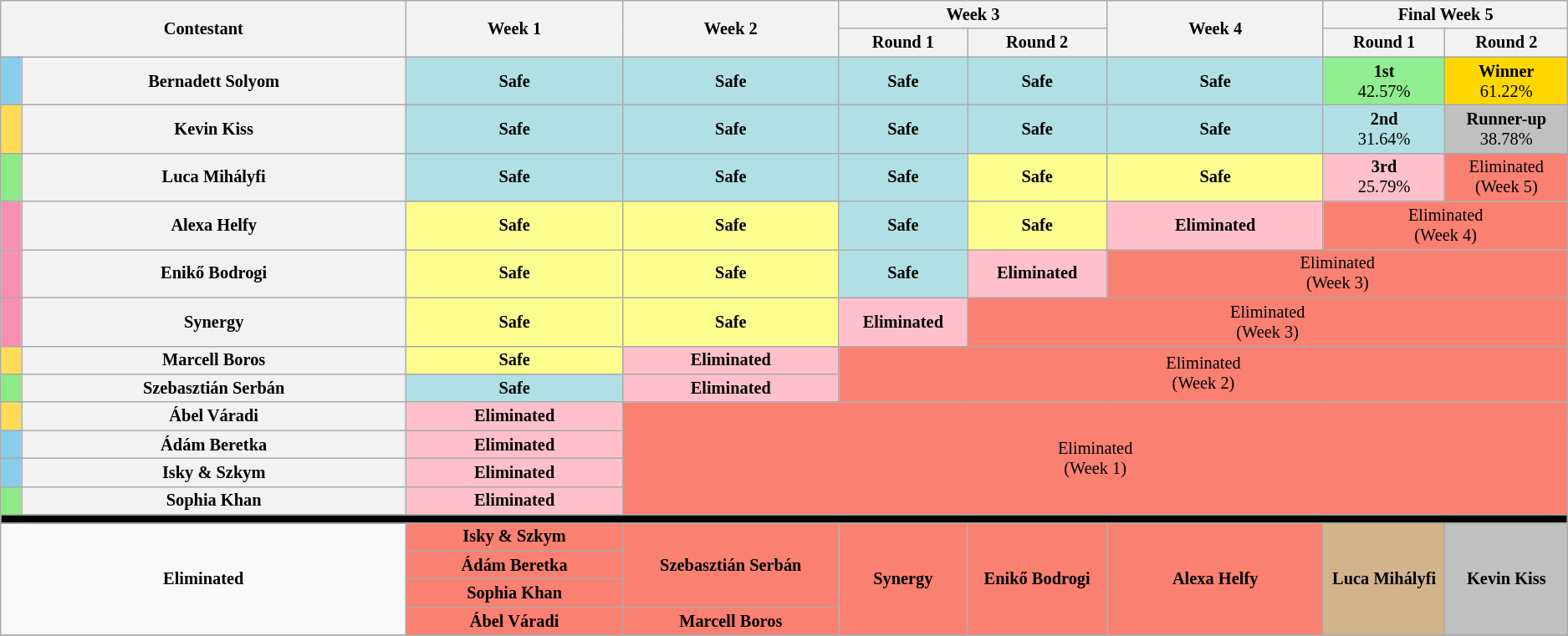<table class="wikitable" style="text-align:center; font-size:85%">
<tr>
<th style="width:15%" rowspan=2  colspan=2>Contestant</th>
<th style="width:8%" rowspan=2 scope="col">Week 1</th>
<th style="width:8%" rowspan=2 scope="col">Week 2</th>
<th style="width:8%" colspan=2  scope="col">Week 3</th>
<th style="width:8%" rowspan=2 scope="col">Week 4</th>
<th style="width:8%" colspan=2 scope="col">Final Week 5</th>
</tr>
<tr>
<th>Round 1</th>
<th>Round 2</th>
<th>Round 1</th>
<th>Round 2</th>
</tr>
<tr>
<th style="background:#87ceeb"></th>
<th>Bernadett Solyom</th>
<td bgcolor="#B0E0E6"><strong>Safe</strong></td>
<td bgcolor="#B0E0E6"><strong>Safe</strong></td>
<td bgcolor="#B0E0E6"><strong>Safe</strong></td>
<td bgcolor="#B0E0E6"><strong>Safe</strong></td>
<td bgcolor="#B0E0E6"><strong>Safe</strong></td>
<td bgcolor="lightgreen"><strong>1st</strong><br>42.57%</td>
<td bgcolor="gold"><strong>Winner</strong><br>61.22%</td>
</tr>
<tr>
<th style="background:#ffdb58;"></th>
<th>Kevin Kiss</th>
<td bgcolor="#B0E0E6"><strong>Safe</strong></td>
<td bgcolor="#B0E0E6"><strong>Safe</strong></td>
<td bgcolor="#B0E0E6"><strong>Safe</strong></td>
<td bgcolor="#B0E0E6"><strong>Safe</strong></td>
<td bgcolor="#B0E0E6"><strong>Safe</strong></td>
<td bgcolor="#B0E0E6"><strong>2nd</strong><br>31.64%</td>
<td bgcolor="silver"><strong>Runner-up</strong><br>38.78%</td>
</tr>
<tr>
<th style="background:#8ceb87;"></th>
<th>Luca Mihályfi</th>
<td bgcolor="#B0E0E6"><strong>Safe</strong></td>
<td bgcolor="#B0E0E6"><strong>Safe</strong></td>
<td bgcolor="#B0E0E6"><strong>Safe</strong></td>
<td bgcolor="#fdfc8f"><strong>Safe</strong></td>
<td bgcolor="#fdfc8f"><strong>Safe</strong></td>
<td bgcolor="pink"><strong>3rd</strong><br>25.79%</td>
<td colspan="1" style="background:salmon;">Eliminated<br>(Week 5)</td>
</tr>
<tr>
<th style="background:#f78fb2;"></th>
<th>Alexa Helfy</th>
<td bgcolor="#fdfc8f"><strong>Safe</strong></td>
<td bgcolor="#fdfc8f"><strong>Safe</strong></td>
<td bgcolor="#B0E0E6"><strong>Safe</strong></td>
<td bgcolor="#fdfc8f"><strong>Safe</strong></td>
<td bgcolor="pink"><strong>Eliminated</strong></td>
<td colspan="2" style="background:salmon;">Eliminated<br>(Week 4)</td>
</tr>
<tr>
<th style="background:#f78fb2;"></th>
<th>Enikő	Bodrogi</th>
<td bgcolor="#fdfc8f"><strong>Safe</strong></td>
<td bgcolor="#fdfc8f"><strong>Safe</strong></td>
<td bgcolor="#B0E0E6"><strong>Safe</strong></td>
<td bgcolor="pink"><strong>Eliminated</strong></td>
<td colspan="3" style="background:salmon;">Eliminated<br>(Week 3)</td>
</tr>
<tr>
<th style="background:#f78fb2;"></th>
<th>Synergy</th>
<td bgcolor="#fdfc8f"><strong>Safe</strong></td>
<td bgcolor="#fdfc8f"><strong>Safe</strong></td>
<td bgcolor="pink"><strong>Eliminated</strong></td>
<td colspan="4" style="background:salmon;">Eliminated<br>(Week 3)</td>
</tr>
<tr>
<th style="background:#ffdb58;"></th>
<th>Marcell Boros</th>
<td bgcolor="#fdfc8f"><strong>Safe</strong></td>
<td bgcolor="pink"><strong>Eliminated</strong></td>
<td colspan="5" rowspan="2" style="background:salmon;">Eliminated<br>(Week 2)</td>
</tr>
<tr>
<th style="background:#8ceb87;"></th>
<th>Szebasztián Serbán</th>
<td bgcolor="#B0E0E6"><strong>Safe</strong></td>
<td bgcolor="pink"><strong>Eliminated</strong></td>
</tr>
<tr>
<th style="background:#ffdb58;"></th>
<th>Ábel Váradi</th>
<td bgcolor="pink"><strong>Eliminated</strong></td>
<td colspan="6" rowspan="4" style="background:salmon;">Eliminated<br>(Week 1)</td>
</tr>
<tr>
<th style="background:#87ceeb"></th>
<th>Ádám Beretka</th>
<td bgcolor="pink"><strong>Eliminated</strong></td>
</tr>
<tr>
<th style="background:#87ceeb"></th>
<th>Isky & Szkym</th>
<td bgcolor="pink"><strong>Eliminated</strong></td>
</tr>
<tr>
<th style="background:#8ceb87;"></th>
<th>Sophia Khan</th>
<td bgcolor="pink"><strong>Eliminated</strong></td>
</tr>
<tr>
<td style="background:#000;" colspan="9"></td>
</tr>
<tr>
<td rowspan=4 colspan=2><strong>Eliminated</strong></td>
<td style="background:salmon;"><strong>Isky & Szkym</strong></td>
<td style="background:salmon;" rowspan="3"><strong>Szebasztián Serbán</strong></td>
<td style="background:salmon;" rowspan="4"><strong>Synergy</strong></td>
<td style="background:salmon;" rowspan="4"><strong>Enikő Bodrogi</strong></td>
<td style="background:salmon;" rowspan="4"><strong>Alexa Helfy</strong></td>
<td style="background:tan;" rowspan="4"><strong>Luca Mihályfi</strong></td>
<td style="background:silver;" rowspan="4"><strong>Kevin Kiss </strong></td>
</tr>
<tr>
<td style="background:salmon;"><strong>Ádám Beretka</strong></td>
</tr>
<tr>
<td style="background:salmon;"><strong>Sophia Khan</strong></td>
</tr>
<tr>
<td style="background:salmon;"><strong>Ábel Váradi</strong></td>
<td style="background:salmon;"><strong>Marcell Boros</strong></td>
</tr>
<tr>
</tr>
</table>
